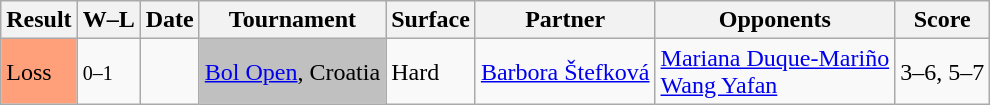<table class="sortable wikitable">
<tr>
<th>Result</th>
<th class="unsortable">W–L</th>
<th>Date</th>
<th>Tournament</th>
<th>Surface</th>
<th>Partner</th>
<th>Opponents</th>
<th class="unsortable">Score</th>
</tr>
<tr>
<td bgcolor=ffa07a>Loss</td>
<td><small>0–1</small></td>
<td><a href='#'></a></td>
<td style="background:silver;"><a href='#'>Bol Open</a>, Croatia</td>
<td>Hard</td>
<td> <a href='#'>Barbora Štefková</a></td>
<td> <a href='#'>Mariana Duque-Mariño</a> <br>  <a href='#'>Wang Yafan</a></td>
<td>3–6, 5–7</td>
</tr>
</table>
